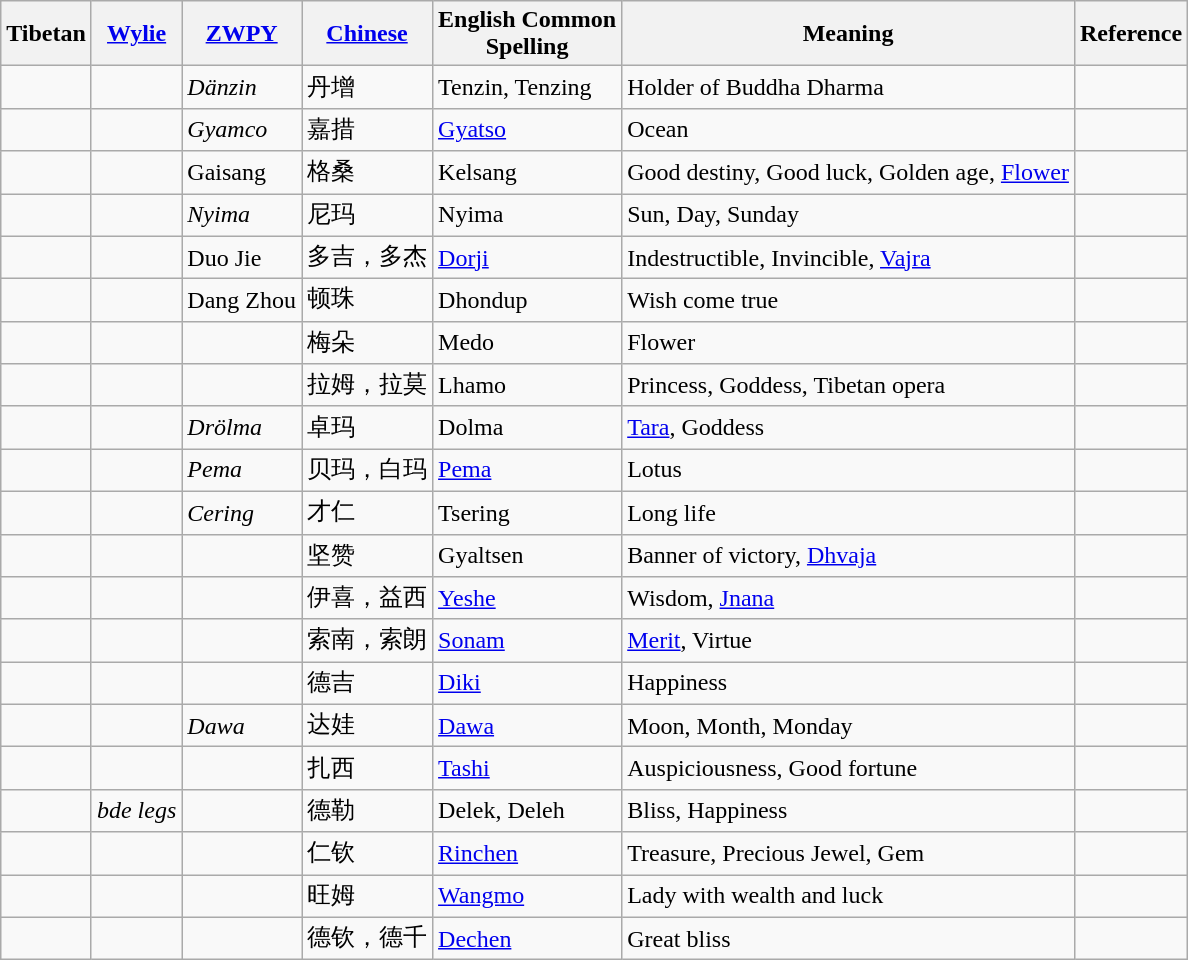<table class="wikitable sortable">
<tr>
<th>Tibetan</th>
<th><a href='#'>Wylie</a></th>
<th><a href='#'>ZWPY</a></th>
<th><a href='#'>Chinese</a></th>
<th>English Common<br>Spelling</th>
<th>Meaning</th>
<th>Reference</th>
</tr>
<tr>
<td></td>
<td></td>
<td><em>Dänzin</em></td>
<td>丹增</td>
<td>Tenzin, Tenzing</td>
<td>Holder of Buddha Dharma</td>
<td></td>
</tr>
<tr>
<td></td>
<td></td>
<td><em>Gyamco</em></td>
<td>嘉措</td>
<td><a href='#'>Gyatso</a></td>
<td>Ocean</td>
<td></td>
</tr>
<tr>
<td></td>
<td></td>
<td>Gaisang</td>
<td>格桑</td>
<td>Kelsang</td>
<td>Good destiny, Good luck, Golden age, <a href='#'>Flower</a></td>
<td></td>
</tr>
<tr>
<td></td>
<td></td>
<td><em>Nyima</em></td>
<td>尼玛</td>
<td>Nyima</td>
<td>Sun, Day, Sunday</td>
<td></td>
</tr>
<tr>
<td></td>
<td></td>
<td>Duo Jie</td>
<td>多吉，多杰</td>
<td><a href='#'>Dorji</a></td>
<td>Indestructible, Invincible, <a href='#'>Vajra</a></td>
<td></td>
</tr>
<tr>
<td></td>
<td></td>
<td>Dang Zhou</td>
<td>顿珠</td>
<td>Dhondup</td>
<td>Wish come true</td>
<td></td>
</tr>
<tr>
<td></td>
<td></td>
<td></td>
<td>梅朵</td>
<td>Medo</td>
<td>Flower</td>
<td></td>
</tr>
<tr>
<td></td>
<td></td>
<td></td>
<td>拉姆，拉莫</td>
<td>Lhamo</td>
<td>Princess, Goddess, Tibetan opera</td>
<td></td>
</tr>
<tr>
<td></td>
<td></td>
<td><em>Drölma</em></td>
<td>卓玛</td>
<td>Dolma</td>
<td><a href='#'>Tara</a>, Goddess</td>
<td></td>
</tr>
<tr>
<td></td>
<td></td>
<td><em>Pema</em></td>
<td>贝玛，白玛</td>
<td><a href='#'>Pema</a></td>
<td>Lotus</td>
<td></td>
</tr>
<tr>
<td></td>
<td></td>
<td><em>Cering</em></td>
<td>才仁</td>
<td>Tsering</td>
<td>Long life</td>
<td></td>
</tr>
<tr>
<td></td>
<td></td>
<td></td>
<td>坚赞</td>
<td>Gyaltsen</td>
<td>Banner of victory, <a href='#'>Dhvaja</a></td>
<td></td>
</tr>
<tr>
<td></td>
<td></td>
<td></td>
<td>伊喜，益西</td>
<td><a href='#'>Yeshe</a></td>
<td>Wisdom, <a href='#'>Jnana</a></td>
<td></td>
</tr>
<tr>
<td></td>
<td></td>
<td></td>
<td>索南，索朗</td>
<td><a href='#'>Sonam</a></td>
<td><a href='#'>Merit</a>, Virtue</td>
<td></td>
</tr>
<tr>
<td></td>
<td></td>
<td></td>
<td>德吉</td>
<td><a href='#'>Diki</a></td>
<td>Happiness</td>
<td></td>
</tr>
<tr>
<td></td>
<td></td>
<td><em>Dawa</em></td>
<td>达娃</td>
<td><a href='#'>Dawa</a></td>
<td>Moon, Month, Monday</td>
<td></td>
</tr>
<tr>
<td></td>
<td></td>
<td></td>
<td>扎西</td>
<td><a href='#'>Tashi</a></td>
<td>Auspiciousness, Good fortune</td>
<td></td>
</tr>
<tr>
<td></td>
<td><em>bde legs</em></td>
<td></td>
<td>德勒</td>
<td>Delek, Deleh</td>
<td>Bliss, Happiness</td>
<td></td>
</tr>
<tr>
<td></td>
<td></td>
<td></td>
<td>仁钦</td>
<td><a href='#'>Rinchen</a></td>
<td>Treasure, Precious Jewel, Gem</td>
<td></td>
</tr>
<tr>
<td></td>
<td></td>
<td></td>
<td>旺姆</td>
<td><a href='#'>Wangmo</a></td>
<td>Lady with wealth and luck</td>
<td></td>
</tr>
<tr>
<td></td>
<td></td>
<td></td>
<td>德钦，德千</td>
<td><a href='#'>Dechen</a></td>
<td>Great bliss</td>
<td></td>
</tr>
</table>
